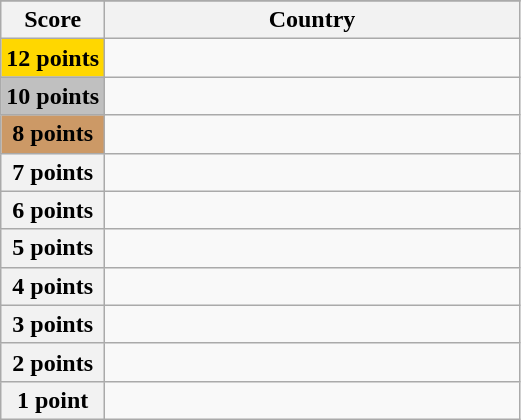<table class="wikitable">
<tr>
</tr>
<tr>
<th scope="col" width="20%">Score</th>
<th scope="col">Country</th>
</tr>
<tr>
<th scope="row" style="background:gold">12 points</th>
<td></td>
</tr>
<tr>
<th scope="row" style="background:silver">10 points</th>
<td></td>
</tr>
<tr>
<th scope="row" style="background:#CC9966">8 points</th>
<td></td>
</tr>
<tr>
<th scope="row">7 points</th>
<td></td>
</tr>
<tr>
<th scope="row">6 points</th>
<td></td>
</tr>
<tr>
<th scope="row">5 points</th>
<td></td>
</tr>
<tr>
<th scope="row">4 points</th>
<td></td>
</tr>
<tr>
<th scope="row">3 points</th>
<td></td>
</tr>
<tr>
<th scope="row">2 points</th>
<td></td>
</tr>
<tr>
<th scope="row">1 point</th>
<td></td>
</tr>
</table>
